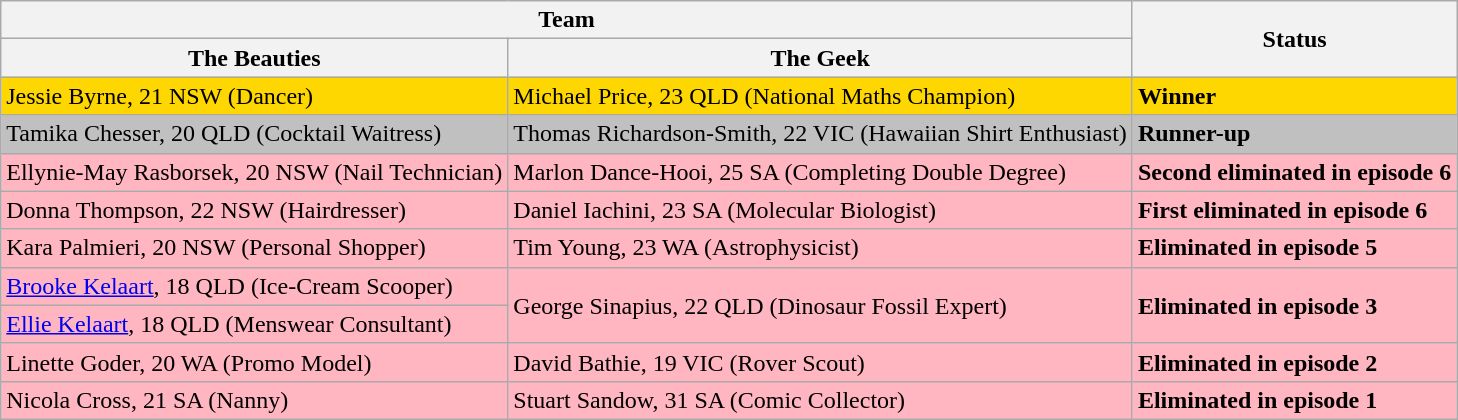<table class="wikitable">
<tr>
<th colspan="2">Team</th>
<th rowspan="2">Status</th>
</tr>
<tr>
<th>The Beauties</th>
<th>The Geek</th>
</tr>
<tr style="background:gold;">
<td>Jessie Byrne, 21 NSW (Dancer)</td>
<td>Michael Price, 23 QLD (National Maths Champion)</td>
<td><strong>Winner</strong></td>
</tr>
<tr style="background:silver;">
<td>Tamika Chesser, 20 QLD (Cocktail Waitress)</td>
<td>Thomas Richardson-Smith, 22 VIC (Hawaiian Shirt Enthusiast)</td>
<td><strong>Runner-up</strong></td>
</tr>
<tr style="background:lightpink;">
<td>Ellynie-May Rasborsek, 20 NSW (Nail Technician)</td>
<td>Marlon Dance-Hooi, 25 SA (Completing Double Degree)</td>
<td><strong>Second eliminated in episode 6</strong></td>
</tr>
<tr style="background:lightpink;">
<td>Donna Thompson, 22 NSW (Hairdresser)</td>
<td>Daniel Iachini, 23 SA (Molecular Biologist)</td>
<td><strong>First eliminated in episode 6</strong></td>
</tr>
<tr style="background:lightpink;">
<td>Kara Palmieri, 20 NSW (Personal Shopper)</td>
<td>Tim Young, 23 WA (Astrophysicist)</td>
<td><strong>Eliminated in episode 5</strong></td>
</tr>
<tr style="background:lightpink;">
<td><a href='#'>Brooke Kelaart</a>, 18 QLD (Ice-Cream Scooper)</td>
<td rowspan="2">George Sinapius, 22 QLD (Dinosaur Fossil Expert)</td>
<td rowspan="2"><strong>Eliminated in episode 3</strong></td>
</tr>
<tr style="background:lightpink;">
<td><a href='#'>Ellie Kelaart</a>, 18 QLD (Menswear Consultant)</td>
</tr>
<tr style="background:lightpink;">
<td>Linette Goder, 20 WA (Promo Model)</td>
<td>David Bathie, 19 VIC (Rover Scout)</td>
<td><strong>Eliminated in episode 2</strong></td>
</tr>
<tr style="background:lightpink;">
<td>Nicola Cross, 21 SA (Nanny)</td>
<td>Stuart Sandow, 31 SA (Comic Collector)</td>
<td><strong>Eliminated in episode 1</strong></td>
</tr>
</table>
